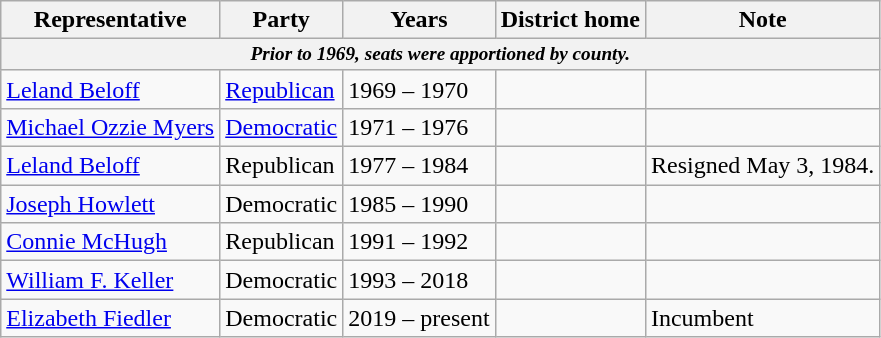<table class=wikitable>
<tr valign=bottom>
<th>Representative</th>
<th>Party</th>
<th>Years</th>
<th>District home</th>
<th>Note</th>
</tr>
<tr>
<th colspan=5 style="font-size: 80%;"><em>Prior to 1969, seats were apportioned by county.</em></th>
</tr>
<tr>
<td><a href='#'>Leland Beloff</a></td>
<td><a href='#'>Republican</a></td>
<td>1969 – 1970</td>
<td></td>
<td></td>
</tr>
<tr>
<td><a href='#'>Michael Ozzie Myers</a></td>
<td><a href='#'>Democratic</a></td>
<td>1971 – 1976</td>
<td></td>
<td></td>
</tr>
<tr>
<td><a href='#'>Leland Beloff</a></td>
<td>Republican</td>
<td>1977 – 1984</td>
<td></td>
<td>Resigned May 3, 1984.</td>
</tr>
<tr>
<td><a href='#'>Joseph Howlett</a></td>
<td>Democratic</td>
<td>1985 – 1990</td>
<td></td>
<td></td>
</tr>
<tr>
<td><a href='#'>Connie McHugh</a></td>
<td>Republican</td>
<td>1991 – 1992</td>
<td></td>
<td></td>
</tr>
<tr>
<td><a href='#'>William F. Keller</a></td>
<td>Democratic</td>
<td>1993 – 2018</td>
<td></td>
<td></td>
</tr>
<tr>
<td><a href='#'>Elizabeth Fiedler</a></td>
<td>Democratic</td>
<td>2019 – present</td>
<td></td>
<td>Incumbent</td>
</tr>
</table>
